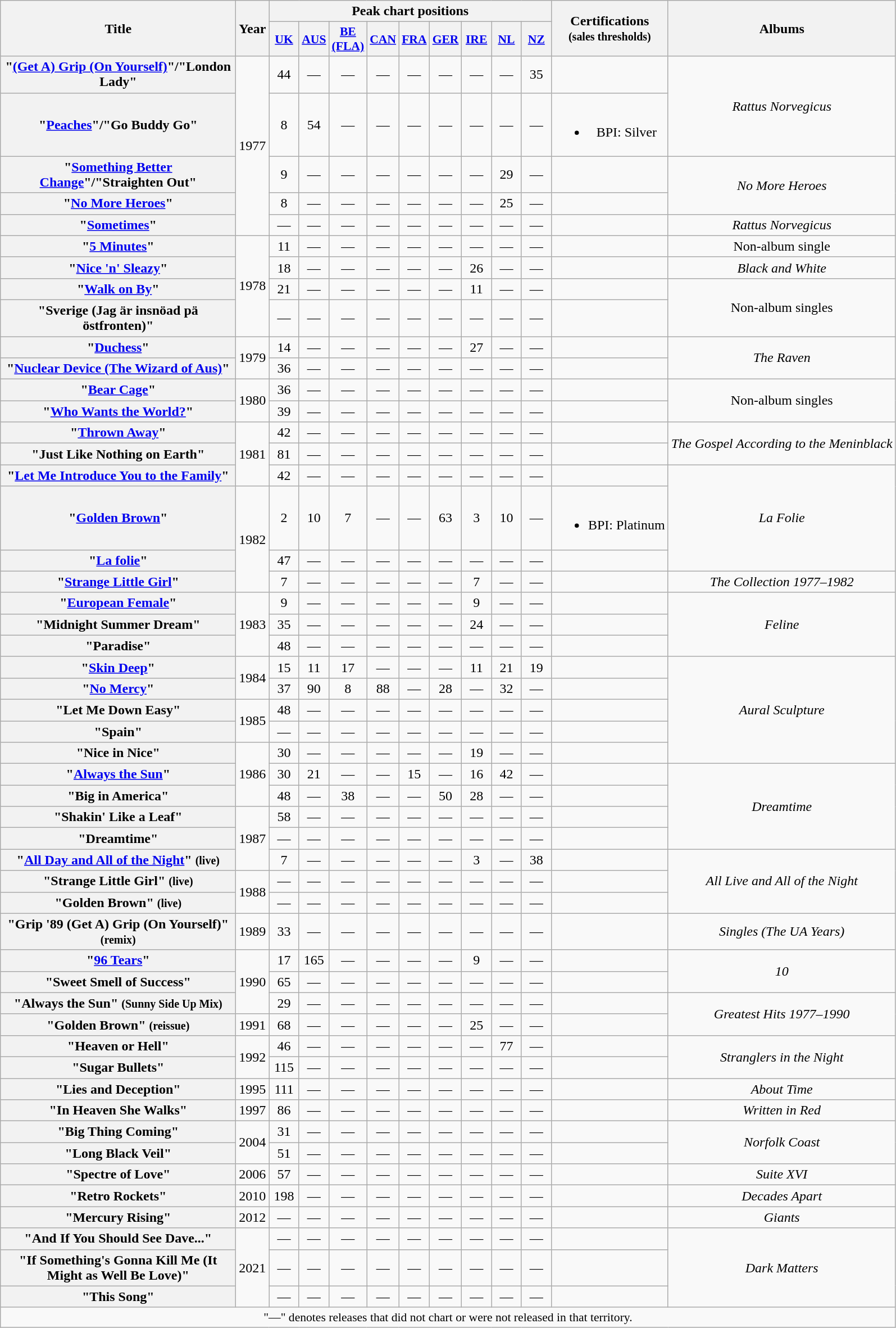<table class="wikitable plainrowheaders" style="text-align:center;">
<tr>
<th rowspan="2" scope="col" style="width:17em;">Title</th>
<th rowspan="2" scope="col" style="width:2em;">Year</th>
<th colspan="9">Peak chart positions</th>
<th rowspan="2">Certifications<br><small>(sales thresholds)</small></th>
<th rowspan="2">Albums</th>
</tr>
<tr>
<th scope="col" style="width:2em;font-size:90%;"><a href='#'>UK</a><br></th>
<th scope="col" style="width:2em;font-size:90%;"><a href='#'>AUS</a><br></th>
<th scope="col" style="width:2em;font-size:90%;"><a href='#'>BE (FLA)</a><br></th>
<th scope="col" style="width:2em;font-size:90%;"><a href='#'>CAN</a><br></th>
<th scope="col" style="width:2em;font-size:90%;"><a href='#'>FRA</a><br></th>
<th scope="col" style="width:2em;font-size:90%;"><a href='#'>GER</a><br></th>
<th scope="col" style="width:2em;font-size:90%;"><a href='#'>IRE</a><br></th>
<th scope="col" style="width:2em;font-size:90%;"><a href='#'>NL</a><br></th>
<th scope="col" style="width:2em;font-size:90%;"><a href='#'>NZ</a><br></th>
</tr>
<tr>
<th scope="row">"<a href='#'>(Get A) Grip (On Yourself)</a>"/"London Lady"</th>
<td rowspan="5">1977</td>
<td>44</td>
<td>—</td>
<td>—</td>
<td>—</td>
<td>—</td>
<td>—</td>
<td>—</td>
<td>—</td>
<td>35</td>
<td></td>
<td rowspan="2"><em>Rattus Norvegicus</em></td>
</tr>
<tr>
<th scope="row">"<a href='#'>Peaches</a>"/"Go Buddy Go"</th>
<td>8</td>
<td>54</td>
<td>—</td>
<td>—</td>
<td>—</td>
<td>—</td>
<td>—</td>
<td>—</td>
<td>—</td>
<td><br><ul><li>BPI: Silver</li></ul></td>
</tr>
<tr>
<th scope="row">"<a href='#'>Something Better Change</a>"/"Straighten Out"</th>
<td>9</td>
<td>—</td>
<td>—</td>
<td>—</td>
<td>—</td>
<td>—</td>
<td>—</td>
<td>29</td>
<td>—</td>
<td></td>
<td rowspan="2"><em>No More Heroes</em></td>
</tr>
<tr>
<th scope="row">"<a href='#'>No More Heroes</a>"</th>
<td>8</td>
<td>—</td>
<td>—</td>
<td>—</td>
<td>—</td>
<td>—</td>
<td>—</td>
<td>25</td>
<td>—</td>
<td></td>
</tr>
<tr>
<th scope="row">"<a href='#'>Sometimes</a>" </th>
<td>—</td>
<td>—</td>
<td>—</td>
<td>—</td>
<td>—</td>
<td>—</td>
<td>—</td>
<td>—</td>
<td>—</td>
<td></td>
<td><em>Rattus Norvegicus</em></td>
</tr>
<tr>
<th scope="row">"<a href='#'>5 Minutes</a>"</th>
<td rowspan="4">1978</td>
<td>11</td>
<td>—</td>
<td>—</td>
<td>—</td>
<td>—</td>
<td>—</td>
<td>—</td>
<td>—</td>
<td>—</td>
<td></td>
<td>Non-album single</td>
</tr>
<tr>
<th scope="row">"<a href='#'>Nice 'n' Sleazy</a>"</th>
<td>18</td>
<td>—</td>
<td>—</td>
<td>—</td>
<td>—</td>
<td>—</td>
<td>26</td>
<td>—</td>
<td>—</td>
<td></td>
<td><em>Black and White</em></td>
</tr>
<tr>
<th scope="row">"<a href='#'>Walk on By</a>"</th>
<td>21</td>
<td>—</td>
<td>—</td>
<td>—</td>
<td>—</td>
<td>—</td>
<td>11</td>
<td>—</td>
<td>—</td>
<td></td>
<td rowspan="2">Non-album singles</td>
</tr>
<tr>
<th scope="row">"Sverige (Jag är insnöad pä östfronten)" </th>
<td>—</td>
<td>—</td>
<td>—</td>
<td>—</td>
<td>—</td>
<td>—</td>
<td>—</td>
<td>—</td>
<td>—</td>
<td></td>
</tr>
<tr>
<th scope="row">"<a href='#'>Duchess</a>"</th>
<td rowspan="2">1979</td>
<td>14</td>
<td>—</td>
<td>—</td>
<td>—</td>
<td>—</td>
<td>—</td>
<td>27</td>
<td>—</td>
<td>—</td>
<td></td>
<td rowspan="2"><em>The Raven</em></td>
</tr>
<tr>
<th scope="row">"<a href='#'>Nuclear Device (The Wizard of Aus)</a>"</th>
<td>36</td>
<td>—</td>
<td>—</td>
<td>—</td>
<td>—</td>
<td>—</td>
<td>—</td>
<td>—</td>
<td>—</td>
<td></td>
</tr>
<tr>
<th scope="row">"<a href='#'>Bear Cage</a>"</th>
<td rowspan="2">1980</td>
<td>36</td>
<td>—</td>
<td>—</td>
<td>—</td>
<td>—</td>
<td>—</td>
<td>—</td>
<td>—</td>
<td>—</td>
<td></td>
<td rowspan="2">Non-album singles</td>
</tr>
<tr>
<th scope="row">"<a href='#'>Who Wants the World?</a>"</th>
<td>39</td>
<td>—</td>
<td>—</td>
<td>—</td>
<td>—</td>
<td>—</td>
<td>—</td>
<td>—</td>
<td>—</td>
<td></td>
</tr>
<tr>
<th scope="row">"<a href='#'>Thrown Away</a>"</th>
<td rowspan="3">1981</td>
<td>42</td>
<td>—</td>
<td>—</td>
<td>—</td>
<td>—</td>
<td>—</td>
<td>—</td>
<td>—</td>
<td>—</td>
<td></td>
<td rowspan="2"><em>The Gospel According to the Meninblack</em></td>
</tr>
<tr>
<th scope="row">"Just Like Nothing on Earth"</th>
<td>81</td>
<td>—</td>
<td>—</td>
<td>—</td>
<td>—</td>
<td>—</td>
<td>—</td>
<td>—</td>
<td>—</td>
<td></td>
</tr>
<tr>
<th scope="row">"<a href='#'>Let Me Introduce You to the Family</a>"</th>
<td>42</td>
<td>—</td>
<td>—</td>
<td>—</td>
<td>—</td>
<td>—</td>
<td>—</td>
<td>—</td>
<td>—</td>
<td></td>
<td rowspan="3"><em>La Folie</em></td>
</tr>
<tr>
<th scope="row">"<a href='#'>Golden Brown</a>"</th>
<td rowspan="3">1982</td>
<td>2</td>
<td>10</td>
<td>7</td>
<td>—</td>
<td>—</td>
<td>63</td>
<td>3</td>
<td>10</td>
<td>—</td>
<td><br><ul><li>BPI: Platinum</li></ul></td>
</tr>
<tr>
<th scope="row">"<a href='#'>La folie</a>"</th>
<td>47</td>
<td>—</td>
<td>—</td>
<td>—</td>
<td>—</td>
<td>—</td>
<td>—</td>
<td>—</td>
<td>—</td>
<td></td>
</tr>
<tr>
<th scope="row">"<a href='#'>Strange Little Girl</a>"</th>
<td>7</td>
<td>—</td>
<td>—</td>
<td>—</td>
<td>—</td>
<td>—</td>
<td>7</td>
<td>—</td>
<td>—</td>
<td></td>
<td><em>The Collection 1977–1982</em></td>
</tr>
<tr>
<th scope="row">"<a href='#'>European Female</a>"</th>
<td rowspan="3">1983</td>
<td>9</td>
<td>—</td>
<td>—</td>
<td>—</td>
<td>—</td>
<td>—</td>
<td>9</td>
<td>—</td>
<td>—</td>
<td></td>
<td rowspan="3"><em>Feline</em></td>
</tr>
<tr>
<th scope="row">"Midnight Summer Dream"</th>
<td>35</td>
<td>—</td>
<td>—</td>
<td>—</td>
<td>—</td>
<td>—</td>
<td>24</td>
<td>—</td>
<td>—</td>
<td></td>
</tr>
<tr>
<th scope="row">"Paradise"</th>
<td>48</td>
<td>—</td>
<td>—</td>
<td>—</td>
<td>—</td>
<td>—</td>
<td>—</td>
<td>—</td>
<td>—</td>
<td></td>
</tr>
<tr>
<th scope="row">"<a href='#'>Skin Deep</a>"</th>
<td rowspan="2">1984</td>
<td>15</td>
<td>11</td>
<td>17</td>
<td>—</td>
<td>—</td>
<td>—</td>
<td>11</td>
<td>21</td>
<td>19</td>
<td></td>
<td rowspan="5"><em>Aural Sculpture</em></td>
</tr>
<tr>
<th scope="row">"<a href='#'>No Mercy</a>"</th>
<td>37</td>
<td>90</td>
<td>8</td>
<td>88</td>
<td>—</td>
<td>28</td>
<td>—</td>
<td>32</td>
<td>—</td>
<td></td>
</tr>
<tr>
<th scope="row">"Let Me Down Easy"</th>
<td rowspan="2">1985</td>
<td>48</td>
<td>—</td>
<td>—</td>
<td>—</td>
<td>—</td>
<td>—</td>
<td>—</td>
<td>—</td>
<td>—</td>
<td></td>
</tr>
<tr>
<th scope="row">"Spain" </th>
<td>—</td>
<td>—</td>
<td>—</td>
<td>—</td>
<td>—</td>
<td>—</td>
<td>—</td>
<td>—</td>
<td>—</td>
<td></td>
</tr>
<tr>
<th scope="row">"Nice in Nice"</th>
<td rowspan="3">1986</td>
<td>30</td>
<td>—</td>
<td>—</td>
<td>—</td>
<td>—</td>
<td>—</td>
<td>19</td>
<td>—</td>
<td>—</td>
<td></td>
</tr>
<tr>
<th scope="row">"<a href='#'>Always the Sun</a>"</th>
<td>30</td>
<td>21</td>
<td>—</td>
<td>—</td>
<td>15</td>
<td>—</td>
<td>16</td>
<td>42</td>
<td>—</td>
<td></td>
<td rowspan="4"><em>Dreamtime</em></td>
</tr>
<tr>
<th scope="row">"Big in America"</th>
<td>48</td>
<td>—</td>
<td>38</td>
<td>—</td>
<td>—</td>
<td>50</td>
<td>28</td>
<td>—</td>
<td>—</td>
<td></td>
</tr>
<tr>
<th scope="row">"Shakin' Like a Leaf"</th>
<td rowspan="3">1987</td>
<td>58</td>
<td>—</td>
<td>—</td>
<td>—</td>
<td>—</td>
<td>—</td>
<td>—</td>
<td>—</td>
<td>—</td>
<td></td>
</tr>
<tr>
<th scope="row">"Dreamtime" </th>
<td>—</td>
<td>—</td>
<td>—</td>
<td>—</td>
<td>—</td>
<td>—</td>
<td>—</td>
<td>—</td>
<td>—</td>
<td></td>
</tr>
<tr>
<th scope="row">"<a href='#'>All Day and All of the Night</a>" <small>(live)</small></th>
<td>7</td>
<td>—</td>
<td>—</td>
<td>—</td>
<td>—</td>
<td>—</td>
<td>3</td>
<td>—</td>
<td>38</td>
<td></td>
<td rowspan="3"><em>All Live and All of the Night</em></td>
</tr>
<tr>
<th scope="row">"Strange Little Girl" <small>(live)</small> </th>
<td rowspan="2">1988</td>
<td>—</td>
<td>—</td>
<td>—</td>
<td>—</td>
<td>—</td>
<td>—</td>
<td>—</td>
<td>—</td>
<td>—</td>
<td></td>
</tr>
<tr>
<th scope="row">"Golden Brown" <small>(live)</small> </th>
<td>—</td>
<td>—</td>
<td>—</td>
<td>—</td>
<td>—</td>
<td>—</td>
<td>—</td>
<td>—</td>
<td>—</td>
<td></td>
</tr>
<tr>
<th scope="row">"Grip '89 (Get A) Grip (On Yourself)" <small>(remix)</small></th>
<td>1989</td>
<td>33</td>
<td>—</td>
<td>—</td>
<td>—</td>
<td>—</td>
<td>—</td>
<td>—</td>
<td>—</td>
<td>—</td>
<td></td>
<td><em>Singles (The UA Years)</em></td>
</tr>
<tr>
<th scope="row">"<a href='#'>96 Tears</a>"</th>
<td rowspan="3">1990</td>
<td>17</td>
<td>165</td>
<td>—</td>
<td>—</td>
<td>—</td>
<td>—</td>
<td>9</td>
<td>—</td>
<td>—</td>
<td></td>
<td rowspan="2"><em>10</em></td>
</tr>
<tr>
<th scope="row">"Sweet Smell of Success"</th>
<td>65</td>
<td>—</td>
<td>—</td>
<td>—</td>
<td>—</td>
<td>—</td>
<td>—</td>
<td>—</td>
<td>—</td>
<td></td>
</tr>
<tr>
<th scope="row">"Always the Sun" <small>(Sunny Side Up Mix)</small></th>
<td>29</td>
<td>—</td>
<td>—</td>
<td>—</td>
<td>—</td>
<td>—</td>
<td>—</td>
<td>—</td>
<td>—</td>
<td></td>
<td rowspan="2"><em>Greatest Hits 1977–1990</em></td>
</tr>
<tr>
<th scope="row">"Golden Brown" <small>(reissue)</small></th>
<td>1991</td>
<td>68</td>
<td>—</td>
<td>—</td>
<td>—</td>
<td>—</td>
<td>—</td>
<td>25</td>
<td>—</td>
<td>—</td>
<td></td>
</tr>
<tr>
<th scope="row">"Heaven or Hell"</th>
<td rowspan="2">1992</td>
<td>46</td>
<td>—</td>
<td>—</td>
<td>—</td>
<td>—</td>
<td>—</td>
<td>—</td>
<td>77</td>
<td>—</td>
<td></td>
<td rowspan="2"><em>Stranglers in the Night</em></td>
</tr>
<tr>
<th scope="row">"Sugar Bullets"</th>
<td>115</td>
<td>—</td>
<td>—</td>
<td>—</td>
<td>—</td>
<td>—</td>
<td>—</td>
<td>—</td>
<td>—</td>
<td></td>
</tr>
<tr>
<th scope="row">"Lies and Deception"</th>
<td>1995</td>
<td>111</td>
<td>—</td>
<td>—</td>
<td>—</td>
<td>—</td>
<td>—</td>
<td>—</td>
<td>—</td>
<td>—</td>
<td></td>
<td><em>About Time</em></td>
</tr>
<tr>
<th scope="row">"In Heaven She Walks"</th>
<td>1997</td>
<td>86</td>
<td>—</td>
<td>—</td>
<td>—</td>
<td>—</td>
<td>—</td>
<td>—</td>
<td>—</td>
<td>—</td>
<td></td>
<td><em>Written in Red</em></td>
</tr>
<tr>
<th scope="row">"Big Thing Coming"</th>
<td rowspan="2">2004</td>
<td>31</td>
<td>—</td>
<td>—</td>
<td>—</td>
<td>—</td>
<td>—</td>
<td>—</td>
<td>—</td>
<td>—</td>
<td></td>
<td rowspan="2"><em>Norfolk Coast</em></td>
</tr>
<tr>
<th scope="row">"Long Black Veil"</th>
<td>51</td>
<td>—</td>
<td>—</td>
<td>—</td>
<td>—</td>
<td>—</td>
<td>—</td>
<td>—</td>
<td>—</td>
<td></td>
</tr>
<tr>
<th scope="row">"Spectre of Love"</th>
<td>2006</td>
<td>57</td>
<td>—</td>
<td>—</td>
<td>—</td>
<td>—</td>
<td>—</td>
<td>—</td>
<td>—</td>
<td>—</td>
<td></td>
<td><em>Suite XVI</em></td>
</tr>
<tr>
<th scope="row">"Retro Rockets"</th>
<td>2010</td>
<td>198</td>
<td>—</td>
<td>—</td>
<td>—</td>
<td>—</td>
<td>—</td>
<td>—</td>
<td>—</td>
<td>—</td>
<td></td>
<td><em>Decades Apart</em></td>
</tr>
<tr>
<th scope="row">"Mercury Rising"</th>
<td>2012</td>
<td>—</td>
<td>—</td>
<td>—</td>
<td>—</td>
<td>—</td>
<td>—</td>
<td>—</td>
<td>—</td>
<td>—</td>
<td></td>
<td><em>Giants</em></td>
</tr>
<tr>
<th scope="row">"And If You Should See Dave..."</th>
<td rowspan="3">2021</td>
<td>—</td>
<td>—</td>
<td>—</td>
<td>—</td>
<td>—</td>
<td>—</td>
<td>—</td>
<td>—</td>
<td>—</td>
<td></td>
<td rowspan="3"><em>Dark Matters</em></td>
</tr>
<tr>
<th scope="row">"If Something's Gonna Kill Me (It Might as Well Be Love)"</th>
<td>—</td>
<td>—</td>
<td>—</td>
<td>—</td>
<td>—</td>
<td>—</td>
<td>—</td>
<td>—</td>
<td>—</td>
<td></td>
</tr>
<tr>
<th scope="row">"This Song"</th>
<td>—</td>
<td>—</td>
<td>—</td>
<td>—</td>
<td>—</td>
<td>—</td>
<td>—</td>
<td>—</td>
<td>—</td>
<td></td>
</tr>
<tr>
<td colspan="13" style="font-size:90%">"—" denotes releases that did not chart or were not released in that territory.</td>
</tr>
</table>
